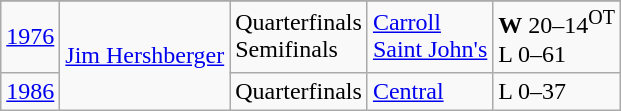<table class="wikitable">
<tr>
</tr>
<tr>
<td><a href='#'>1976</a></td>
<td rowspan=2><a href='#'>Jim Hershberger</a></td>
<td>Quarterfinals<br>Semifinals</td>
<td><a href='#'>Carroll</a><br><a href='#'>Saint John's</a></td>
<td><strong>W</strong> 20–14<sup>OT</sup><br> L 0–61</td>
</tr>
<tr>
<td><a href='#'>1986</a></td>
<td>Quarterfinals</td>
<td><a href='#'>Central</a></td>
<td>L 0–37</td>
</tr>
</table>
